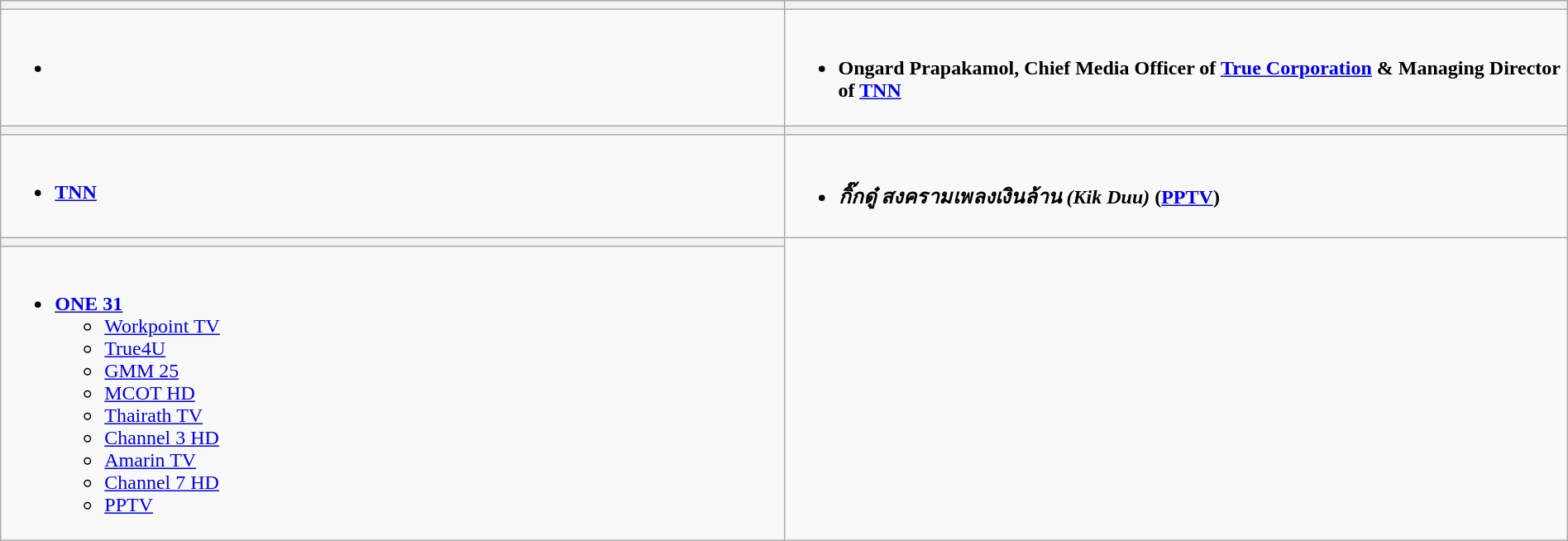<table class=wikitable width="100%">
<tr>
<th></th>
<th></th>
</tr>
<tr>
<td valign="top" width="50%"><br><ul><li><strong></strong></li></ul></td>
<td valign="top" width="50%"><br><ul><li><strong>Ongard Prapakamol, Chief Media Officer of <a href='#'>True Corporation</a> & Managing Director of <a href='#'>TNN</a></strong></li></ul></td>
</tr>
<tr>
<th></th>
<th></th>
</tr>
<tr>
<td valign="top" width="50%"><br><ul><li><strong><a href='#'>TNN</a></strong></li></ul></td>
<td valign="top" width="50%"><br><ul><li><strong><em>กิ๊กดู๋ สงครามเพลงเงินล้าน (Kik Duu)</em></strong> <strong>(<a href='#'>PPTV</a>)</strong></li></ul></td>
</tr>
<tr>
<th></th>
</tr>
<tr>
<td valign="top" width="50%"><br><ul><li><strong><a href='#'>ONE 31</a></strong><ul><li><a href='#'>Workpoint TV</a></li><li><a href='#'>True4U</a></li><li><a href='#'>GMM 25</a></li><li><a href='#'>MCOT HD</a></li><li><a href='#'>Thairath TV</a></li><li><a href='#'>Channel 3 HD</a></li><li><a href='#'>Amarin TV</a></li><li><a href='#'>Channel 7 HD</a></li><li><a href='#'>PPTV</a></li></ul></li></ul></td>
</tr>
</table>
